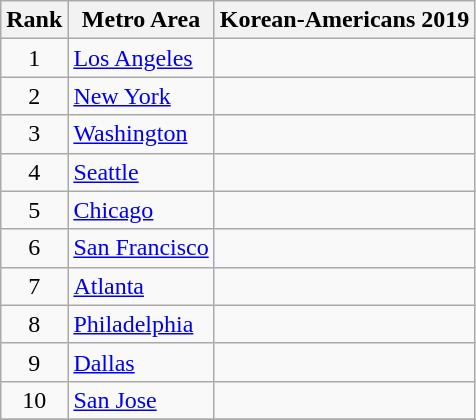<table class="wikitable sortable">
<tr>
<th>Rank</th>
<th>Metro Area</th>
<th>Korean-Americans 2019</th>
</tr>
<tr>
<td align=center>1</td>
<td><a href='#'>Los Angeles</a></td>
<td align=right></td>
</tr>
<tr>
<td align=center>2</td>
<td><a href='#'>New York</a></td>
<td align=right></td>
</tr>
<tr |->
<td align=center>3</td>
<td><a href='#'>Washington</a></td>
<td align=right></td>
</tr>
<tr>
<td align=center>4</td>
<td><a href='#'>Seattle</a></td>
<td align=right></td>
</tr>
<tr>
<td align=center>5</td>
<td><a href='#'>Chicago</a></td>
<td align=right></td>
</tr>
<tr>
<td align=center>6</td>
<td><a href='#'>San Francisco</a></td>
<td align=right></td>
</tr>
<tr>
<td align=center>7</td>
<td><a href='#'>Atlanta</a></td>
<td align=right></td>
</tr>
<tr>
<td align=center>8</td>
<td><a href='#'>Philadelphia</a></td>
<td align=right></td>
</tr>
<tr>
<td align=center>9</td>
<td><a href='#'>Dallas</a></td>
<td align=right></td>
</tr>
<tr>
<td align=center>10</td>
<td><a href='#'>San Jose</a></td>
<td align=right></td>
</tr>
<tr>
</tr>
</table>
